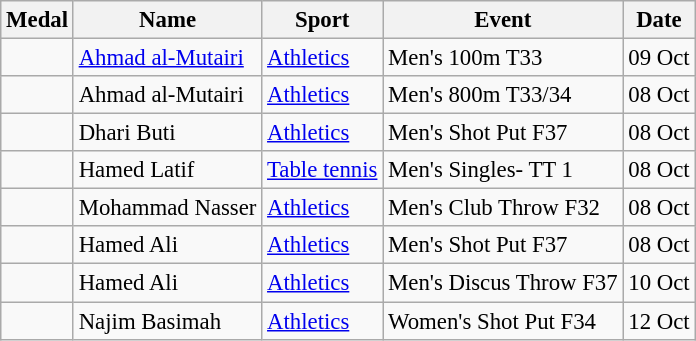<table class="wikitable sortable"  style="font-size:95%">
<tr>
<th>Medal</th>
<th>Name</th>
<th>Sport</th>
<th>Event</th>
<th>Date</th>
</tr>
<tr>
<td></td>
<td><a href='#'>Ahmad al-Mutairi</a></td>
<td><a href='#'>Athletics</a></td>
<td>Men's 100m T33</td>
<td>09 Oct</td>
</tr>
<tr>
<td></td>
<td>Ahmad al-Mutairi</td>
<td><a href='#'>Athletics</a></td>
<td>Men's 800m T33/34</td>
<td>08 Oct</td>
</tr>
<tr>
<td></td>
<td>Dhari Buti</td>
<td><a href='#'>Athletics</a></td>
<td>Men's Shot Put F37</td>
<td>08 Oct</td>
</tr>
<tr>
<td></td>
<td>Hamed Latif</td>
<td><a href='#'>Table tennis</a></td>
<td>Men's Singles- TT 1</td>
<td>08 Oct</td>
</tr>
<tr>
<td></td>
<td>Mohammad Nasser</td>
<td><a href='#'>Athletics</a></td>
<td>Men's Club Throw F32</td>
<td>08 Oct</td>
</tr>
<tr>
<td></td>
<td>Hamed Ali</td>
<td><a href='#'>Athletics</a></td>
<td>Men's Shot Put F37</td>
<td>08 Oct</td>
</tr>
<tr>
<td></td>
<td>Hamed Ali</td>
<td><a href='#'>Athletics</a></td>
<td>Men's Discus Throw F37</td>
<td>10 Oct</td>
</tr>
<tr>
<td></td>
<td>Najim Basimah</td>
<td><a href='#'>Athletics</a></td>
<td>Women's Shot Put F34</td>
<td>12 Oct</td>
</tr>
</table>
